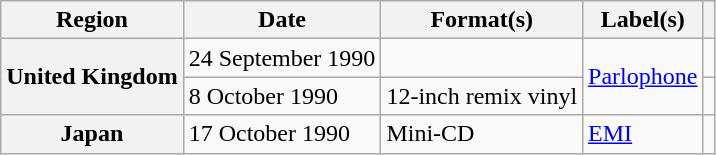<table class="wikitable plainrowheaders">
<tr>
<th scope="col">Region</th>
<th scope="col">Date</th>
<th scope="col">Format(s)</th>
<th scope="col">Label(s)</th>
<th scope="col"></th>
</tr>
<tr>
<th scope="row" rowspan="2">United Kingdom</th>
<td>24 September 1990</td>
<td></td>
<td rowspan="2"><a href='#'>Parlophone</a></td>
<td align="center"></td>
</tr>
<tr>
<td>8 October 1990</td>
<td>12-inch remix vinyl</td>
<td align="center"></td>
</tr>
<tr>
<th scope="row">Japan</th>
<td>17 October 1990</td>
<td>Mini-CD</td>
<td><a href='#'>EMI</a></td>
<td align="center"></td>
</tr>
</table>
